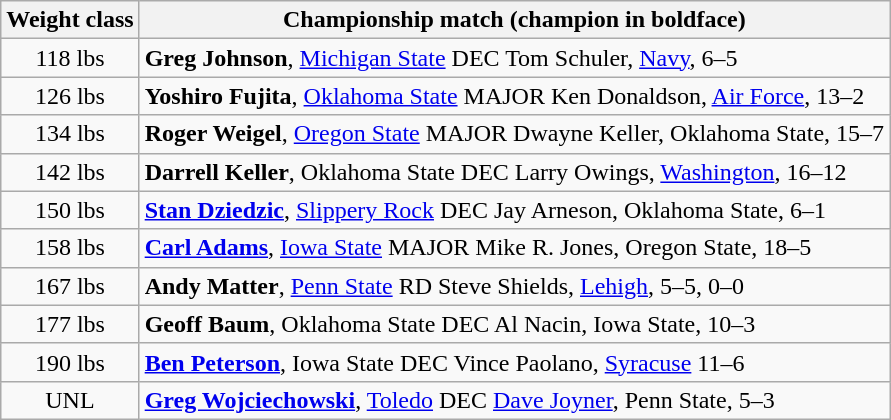<table class="wikitable" style="text-align:center">
<tr>
<th>Weight class</th>
<th>Championship match (champion in boldface)</th>
</tr>
<tr>
<td>118 lbs</td>
<td align=left><strong>Greg Johnson</strong>, <a href='#'>Michigan State</a> DEC Tom Schuler, <a href='#'>Navy</a>, 6–5</td>
</tr>
<tr>
<td>126 lbs</td>
<td align=left><strong>Yoshiro Fujita</strong>, <a href='#'>Oklahoma State</a> MAJOR Ken Donaldson, <a href='#'>Air Force</a>, 13–2</td>
</tr>
<tr>
<td>134 lbs</td>
<td align=left><strong>Roger Weigel</strong>, <a href='#'>Oregon State</a> MAJOR Dwayne Keller, Oklahoma State, 15–7</td>
</tr>
<tr>
<td>142 lbs</td>
<td align=left><strong>Darrell Keller</strong>, Oklahoma State DEC Larry Owings, <a href='#'>Washington</a>, 16–12</td>
</tr>
<tr>
<td>150 lbs</td>
<td align=left><strong><a href='#'>Stan Dziedzic</a></strong>, <a href='#'>Slippery Rock</a> DEC Jay Arneson, Oklahoma State, 6–1</td>
</tr>
<tr>
<td>158 lbs</td>
<td align=left><strong><a href='#'>Carl Adams</a></strong>, <a href='#'>Iowa State</a> MAJOR Mike R. Jones, Oregon State, 18–5</td>
</tr>
<tr>
<td>167 lbs</td>
<td align=left><strong>Andy Matter</strong>, <a href='#'>Penn State</a> RD Steve Shields, <a href='#'>Lehigh</a>, 5–5, 0–0</td>
</tr>
<tr>
<td>177 lbs</td>
<td align=left><strong>Geoff Baum</strong>, Oklahoma State DEC Al Nacin, Iowa State, 10–3</td>
</tr>
<tr>
<td>190 lbs</td>
<td align=left><strong><a href='#'>Ben Peterson</a></strong>, Iowa State DEC Vince Paolano, <a href='#'>Syracuse</a> 11–6</td>
</tr>
<tr>
<td>UNL</td>
<td align=left><a href='#'><strong>Greg Wojciechowski</strong></a>, <a href='#'>Toledo</a> DEC <a href='#'>Dave Joyner</a>, Penn State, 5–3</td>
</tr>
</table>
